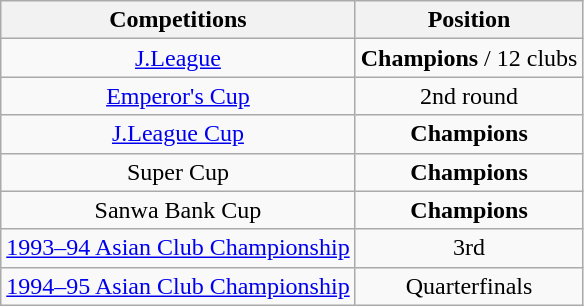<table class="wikitable" style="text-align:center;">
<tr>
<th>Competitions</th>
<th>Position</th>
</tr>
<tr>
<td><a href='#'>J.League</a></td>
<td><strong>Champions</strong> / 12 clubs</td>
</tr>
<tr>
<td><a href='#'>Emperor's Cup</a></td>
<td>2nd round</td>
</tr>
<tr>
<td><a href='#'>J.League Cup</a></td>
<td><strong>Champions</strong></td>
</tr>
<tr>
<td>Super Cup</td>
<td><strong>Champions</strong></td>
</tr>
<tr>
<td>Sanwa Bank Cup</td>
<td><strong>Champions</strong></td>
</tr>
<tr>
<td><a href='#'>1993–94 Asian Club Championship</a></td>
<td>3rd</td>
</tr>
<tr>
<td><a href='#'>1994–95 Asian Club Championship</a></td>
<td>Quarterfinals</td>
</tr>
</table>
